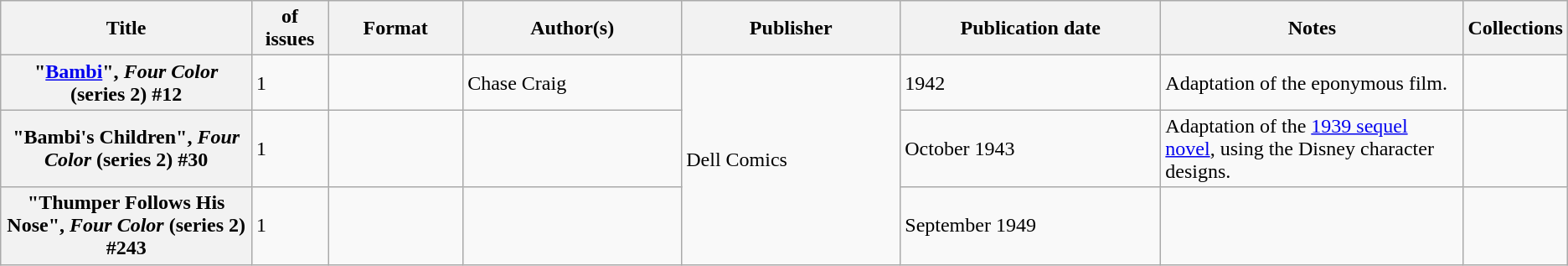<table class="wikitable">
<tr>
<th>Title</th>
<th style="width:40pt"> of issues</th>
<th style="width:75pt">Format</th>
<th style="width:125pt">Author(s)</th>
<th style="width:125pt">Publisher</th>
<th style="width:150pt">Publication date</th>
<th style="width:175pt">Notes</th>
<th>Collections</th>
</tr>
<tr>
<th>"<a href='#'>Bambi</a>", <em>Four Color</em> (series 2) #12</th>
<td>1</td>
<td></td>
<td>Chase Craig</td>
<td rowspan="3">Dell Comics</td>
<td>1942</td>
<td>Adaptation of the eponymous film.</td>
<td></td>
</tr>
<tr>
<th>"Bambi's Children", <em>Four Color</em> (series 2) #30</th>
<td>1</td>
<td></td>
<td></td>
<td>October 1943</td>
<td>Adaptation of the <a href='#'>1939 sequel novel</a>, using the Disney character designs.</td>
<td></td>
</tr>
<tr>
<th>"Thumper Follows His Nose", <em>Four Color</em> (series 2) #243</th>
<td>1</td>
<td></td>
<td></td>
<td>September 1949</td>
<td></td>
<td></td>
</tr>
</table>
